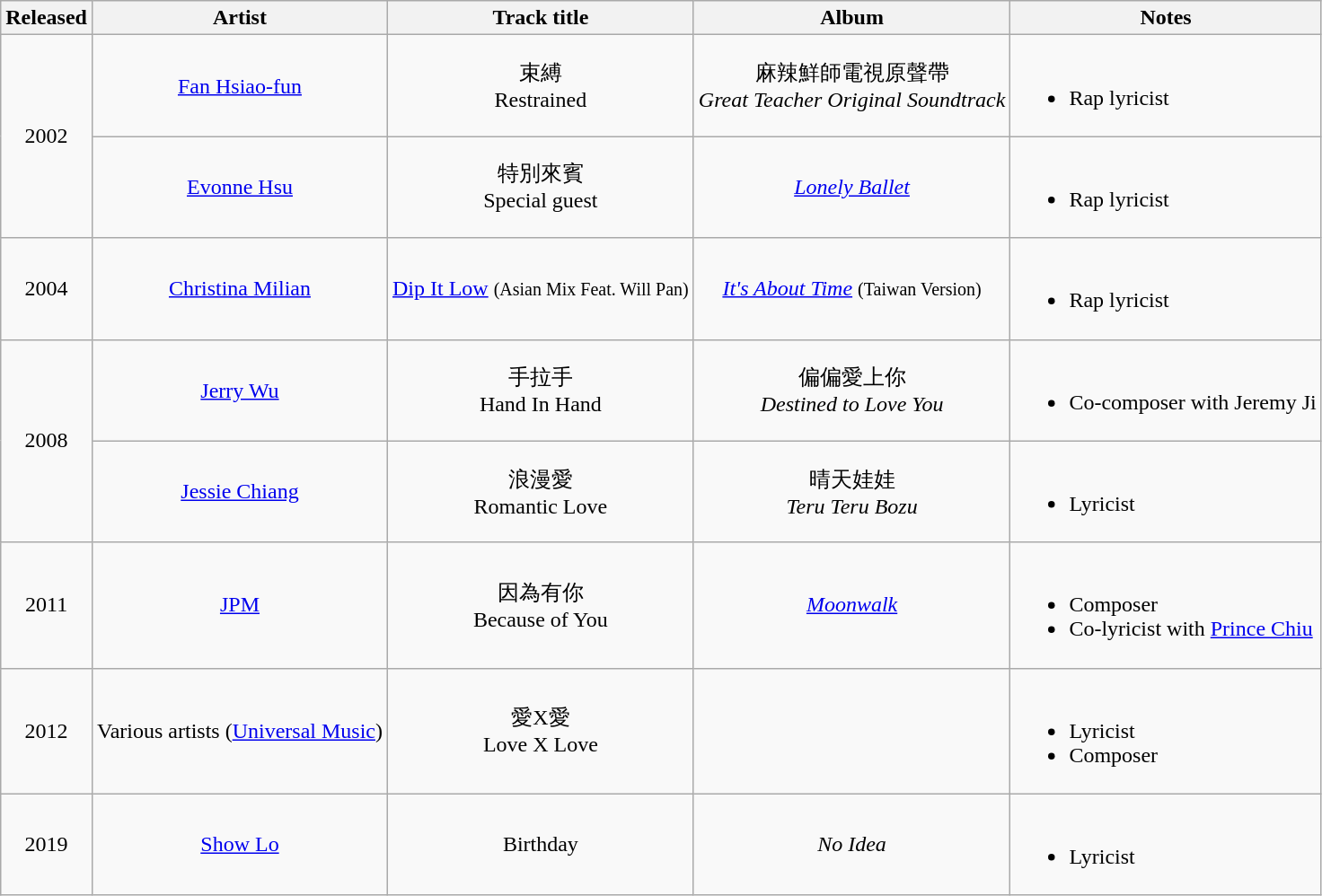<table class="wikitable sortable">
<tr>
<th>Released</th>
<th>Artist</th>
<th>Track title</th>
<th>Album</th>
<th>Notes</th>
</tr>
<tr>
<td rowspan="2" align="center">2002</td>
<td align="center"><a href='#'>Fan Hsiao-fun</a></td>
<td align="center">束縛<br>Restrained</td>
<td align="center">麻辣鮮師電視原聲帶<br><em>Great Teacher Original Soundtrack</em></td>
<td><br><ul><li>Rap lyricist</li></ul></td>
</tr>
<tr>
<td align="center"><a href='#'>Evonne Hsu</a></td>
<td align="center">特別來賓<br>Special guest</td>
<td align="center"! scope="row"><em><a href='#'>Lonely Ballet</a></em></td>
<td><br><ul><li>Rap lyricist</li></ul></td>
</tr>
<tr>
<td align="center">2004</td>
<td align="center"><a href='#'>Christina Milian</a></td>
<td align="center"><a href='#'>Dip It Low</a> <small>(Asian Mix Feat. Will Pan)</small></td>
<td align="center"! scope="row"><em><a href='#'>It's About Time</a></em> <small>(Taiwan Version)</small></td>
<td><br><ul><li>Rap lyricist</li></ul></td>
</tr>
<tr>
<td rowspan="2" align="center">2008</td>
<td align="center"><a href='#'>Jerry Wu</a></td>
<td align="center">手拉手<br>Hand In Hand</td>
<td align="center">偏偏愛上你<br><em>Destined to Love You</em></td>
<td><br><ul><li>Co-composer with Jeremy Ji</li></ul></td>
</tr>
<tr>
<td align="center"><a href='#'>Jessie Chiang</a></td>
<td align="center">浪漫愛<br>Romantic Love</td>
<td align="center">晴天娃娃<br><em>Teru Teru Bozu</em></td>
<td><br><ul><li>Lyricist</li></ul></td>
</tr>
<tr>
<td align="center">2011</td>
<td align="center"><a href='#'>JPM</a></td>
<td align="center">因為有你<br>Because of You</td>
<td align="center"! scope="row"><em><a href='#'>Moonwalk</a></em></td>
<td><br><ul><li>Composer</li><li>Co-lyricist with <a href='#'>Prince Chiu</a></li></ul></td>
</tr>
<tr>
<td align="center">2012</td>
<td align="center">Various artists (<a href='#'>Universal Music</a>)</td>
<td align="center">愛X愛<br>Love X Love</td>
<td></td>
<td><br><ul><li>Lyricist</li><li>Composer</li></ul></td>
</tr>
<tr>
<td align="center">2019</td>
<td align="center"><a href='#'>Show Lo</a></td>
<td align="center">Birthday</td>
<td align="center"><em>No Idea</em></td>
<td><br><ul><li>Lyricist</li></ul></td>
</tr>
</table>
